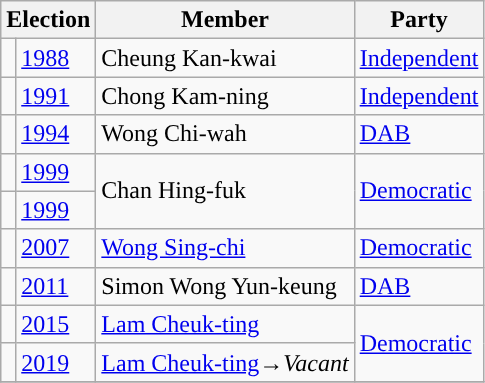<table class="wikitable">
<tr>
<th colspan="2">Election</th>
<th>Member</th>
<th>Party</th>
</tr>
<tr>
<td style="background-color: "></td>
<td><a href='#'>1988</a></td>
<td>Cheung Kan-kwai</td>
<td><a href='#'>Independent</a></td>
</tr>
<tr>
<td style="background-color: "></td>
<td><a href='#'>1991</a></td>
<td>Chong Kam-ning</td>
<td><a href='#'>Independent</a></td>
</tr>
<tr>
<td style="background-color: "></td>
<td><a href='#'>1994</a></td>
<td>Wong Chi-wah</td>
<td><a href='#'>DAB</a></td>
</tr>
<tr>
<td style="background-color: "></td>
<td><a href='#'>1999</a></td>
<td rowspan=2>Chan Hing-fuk</td>
<td rowspan=2><a href='#'>Democratic</a></td>
</tr>
<tr>
<td style="background-color: "></td>
<td><a href='#'>1999</a></td>
</tr>
<tr>
<td style="background-color: "></td>
<td><a href='#'>2007</a></td>
<td><a href='#'>Wong Sing-chi</a></td>
<td><a href='#'>Democratic</a></td>
</tr>
<tr>
<td style="background-color: "></td>
<td><a href='#'>2011</a></td>
<td>Simon Wong Yun-keung</td>
<td><a href='#'>DAB</a></td>
</tr>
<tr>
<td style="background-color: "></td>
<td><a href='#'>2015</a></td>
<td><a href='#'>Lam Cheuk-ting</a></td>
<td rowspan=2><a href='#'>Democratic</a></td>
</tr>
<tr>
<td style="background-color: "></td>
<td><a href='#'>2019</a></td>
<td><a href='#'>Lam Cheuk-ting</a>→<em>Vacant</em></td>
</tr>
<tr>
</tr>
</table>
